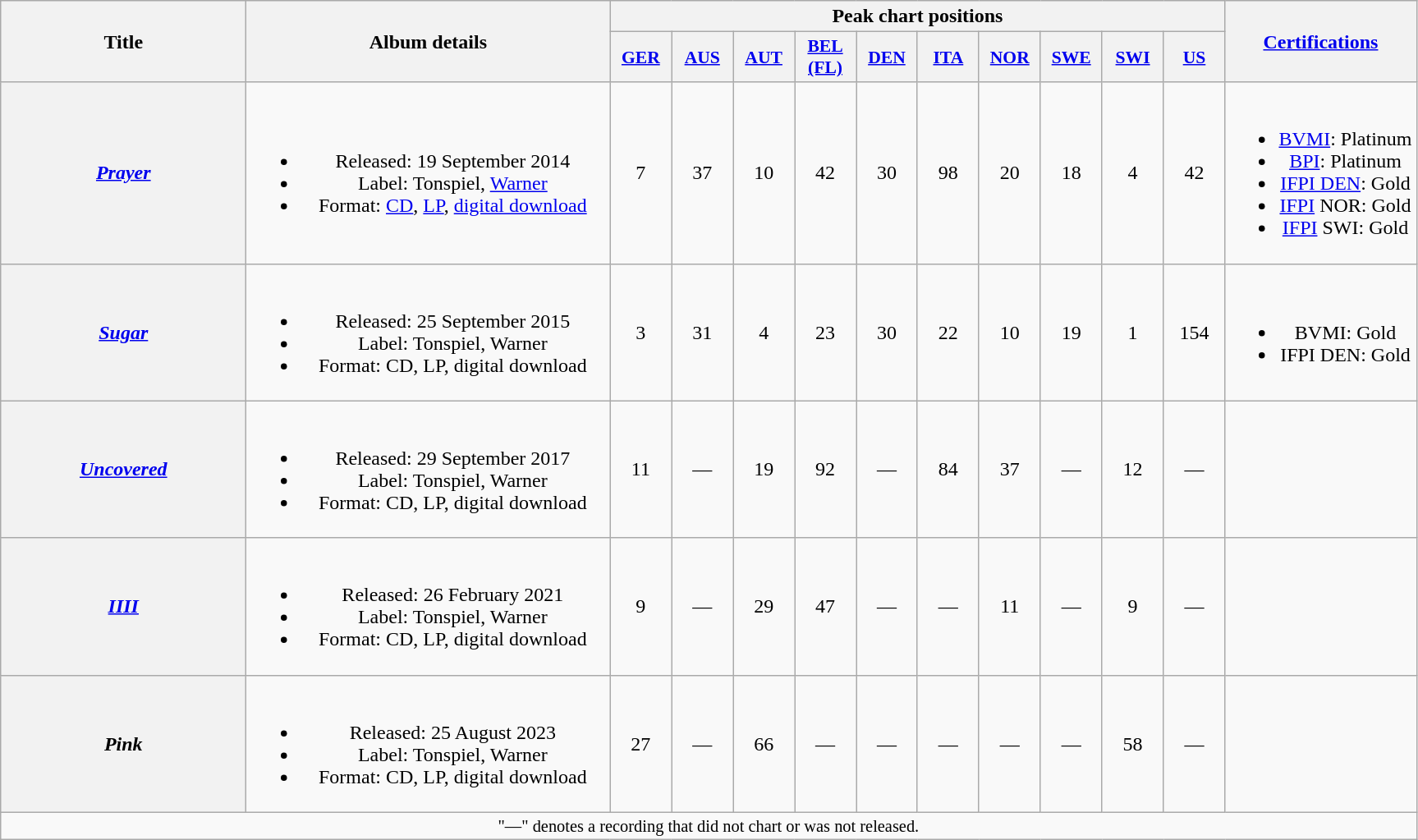<table class="wikitable plainrowheaders" style="text-align:center;" border="1">
<tr>
<th scope="col" rowspan="2" style="width:12em;">Title</th>
<th scope="col" rowspan="2" style="width:18em;">Album details</th>
<th scope="col" colspan="10">Peak chart positions</th>
<th scope="col" rowspan="2"><a href='#'>Certifications</a></th>
</tr>
<tr>
<th scope="col" style="width:3em;font-size:90%;"><a href='#'>GER</a><br></th>
<th scope="col" style="width:3em;font-size:90%;"><a href='#'>AUS</a><br></th>
<th scope="col" style="width:3em;font-size:90%;"><a href='#'>AUT</a><br></th>
<th scope="col" style="width:3em;font-size:90%;"><a href='#'>BEL<br>(FL)</a><br></th>
<th scope="col" style="width:3em;font-size:90%;"><a href='#'>DEN</a><br></th>
<th scope="col" style="width:3em;font-size:90%;"><a href='#'>ITA</a><br></th>
<th scope="col" style="width:3em;font-size:90%;"><a href='#'>NOR</a><br></th>
<th scope="col" style="width:3em;font-size:90%;"><a href='#'>SWE</a><br></th>
<th scope="col" style="width:3em;font-size:90%;"><a href='#'>SWI</a><br></th>
<th scope="col" style="width:3em;font-size:90%;"><a href='#'>US</a><br></th>
</tr>
<tr>
<th scope="row"><em><a href='#'>Prayer</a></em></th>
<td><br><ul><li>Released: 19 September 2014</li><li>Label: Tonspiel, <a href='#'>Warner</a></li><li>Format: <a href='#'>CD</a>, <a href='#'>LP</a>, <a href='#'>digital download</a></li></ul></td>
<td>7</td>
<td>37</td>
<td>10</td>
<td>42</td>
<td>30</td>
<td>98</td>
<td>20</td>
<td>18</td>
<td>4</td>
<td>42</td>
<td><br><ul><li><a href='#'>BVMI</a>: Platinum</li><li><a href='#'>BPI</a>: Platinum</li><li><a href='#'>IFPI DEN</a>: Gold</li><li><a href='#'>IFPI</a> NOR: Gold</li><li><a href='#'>IFPI</a> SWI: Gold</li></ul></td>
</tr>
<tr>
<th scope="row"><em><a href='#'>Sugar</a></em></th>
<td><br><ul><li>Released: 25 September 2015</li><li>Label: Tonspiel, Warner</li><li>Format: CD, LP, digital download</li></ul></td>
<td>3</td>
<td>31</td>
<td>4</td>
<td>23</td>
<td>30</td>
<td>22</td>
<td>10</td>
<td>19</td>
<td>1</td>
<td>154</td>
<td><br><ul><li>BVMI: Gold</li><li>IFPI DEN: Gold</li></ul></td>
</tr>
<tr>
<th scope="row"><em><a href='#'>Uncovered</a></em></th>
<td><br><ul><li>Released: 29 September 2017</li><li>Label: Tonspiel, Warner</li><li>Format: CD, LP, digital download</li></ul></td>
<td>11</td>
<td>—</td>
<td>19</td>
<td>92</td>
<td>—</td>
<td>84</td>
<td>37</td>
<td>—</td>
<td>12</td>
<td>—</td>
<td></td>
</tr>
<tr>
<th scope="row"><em><a href='#'>IIII</a></em></th>
<td><br><ul><li>Released: 26 February 2021</li><li>Label: Tonspiel, Warner</li><li>Format: CD, LP, digital download</li></ul></td>
<td>9</td>
<td>—</td>
<td>29</td>
<td>47</td>
<td>—</td>
<td>—</td>
<td>11</td>
<td>—</td>
<td>9</td>
<td>—</td>
<td></td>
</tr>
<tr>
<th scope="row"><em>Pink</em></th>
<td><br><ul><li>Released: 25 August 2023</li><li>Label: Tonspiel, Warner</li><li>Format: CD, LP, digital download</li></ul></td>
<td>27</td>
<td>—</td>
<td>66</td>
<td>—</td>
<td>—</td>
<td>—</td>
<td>—</td>
<td>—</td>
<td>58</td>
<td>—</td>
<td></td>
</tr>
<tr>
<td colspan="13" style="font-size:85%">"—" denotes a recording that did not chart or was not released.</td>
</tr>
</table>
